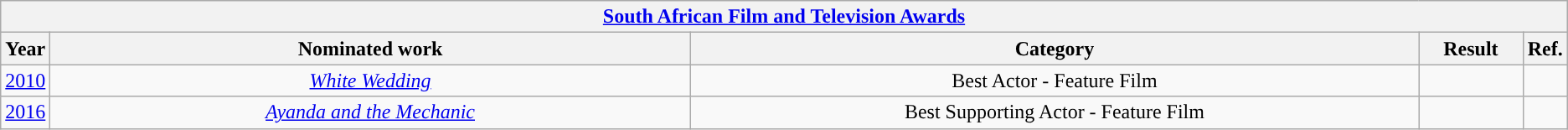<table class="wikitable">
<tr>
<th colspan="5" align="center"><a href='#'>South African Film and Television Awards</a></th>
</tr>
<tr>
<th scope="col" style="width:1em;">Year</th>
<th scope="col" style="width:35em;">Nominated work</th>
<th scope="col" style="width:40em;">Category</th>
<th scope="col" style="width:5em;">Result</th>
<th scope="col" style="width:1em;">Ref.</th>
</tr>
<tr>
<td align="center"><a href='#'>2010</a></td>
<td align="center"><em><a href='#'>White Wedding</a></em></td>
<td align="center">Best Actor - Feature Film</td>
<td></td>
<td align="center"></td>
</tr>
<tr>
<td align="center"><a href='#'>2016</a></td>
<td align="center"><em><a href='#'>Ayanda and the Mechanic</a></em></td>
<td align="center">Best Supporting Actor - Feature Film</td>
<td></td>
<td></td>
</tr>
</table>
